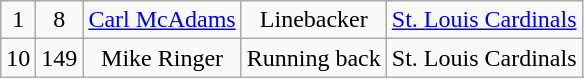<table class="wikitable" style="text-align:center">
<tr>
<td>1</td>
<td>8</td>
<td><a href='#'>Carl McAdams</a></td>
<td>Linebacker</td>
<td><a href='#'>St. Louis Cardinals</a></td>
</tr>
<tr>
<td>10</td>
<td>149</td>
<td>Mike Ringer</td>
<td>Running back</td>
<td>St. Louis Cardinals</td>
</tr>
</table>
